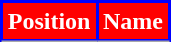<table class="wikitable sortable">
<tr>
<th style="background:#FF0000; color:#FFFFFF; border:2px solid #0000FF;" scope="col">Position</th>
<th style="background:#FF0000; color:#FFFFFF; border:2px solid #0000FF;" scope="col">Name</th>
</tr>
<tr>
</tr>
</table>
